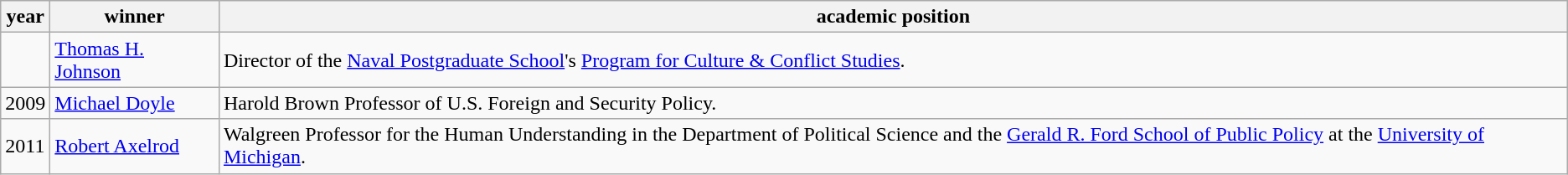<table class="wikitable sortable">
<tr>
<th>year</th>
<th>winner</th>
<th>academic position</th>
</tr>
<tr>
<td></td>
<td><a href='#'>Thomas H. Johnson</a></td>
<td>Director of the <a href='#'>Naval Postgraduate School</a>'s <a href='#'>Program for Culture & Conflict Studies</a>.</td>
</tr>
<tr>
<td>2009</td>
<td><a href='#'>Michael Doyle</a></td>
<td>Harold Brown Professor of U.S. Foreign and Security Policy.</td>
</tr>
<tr>
<td>2011</td>
<td><a href='#'>Robert Axelrod</a></td>
<td>Walgreen Professor for the Human Understanding in the Department of Political Science and the <a href='#'>Gerald R. Ford School of Public Policy</a> at the <a href='#'>University of Michigan</a>.</td>
</tr>
</table>
